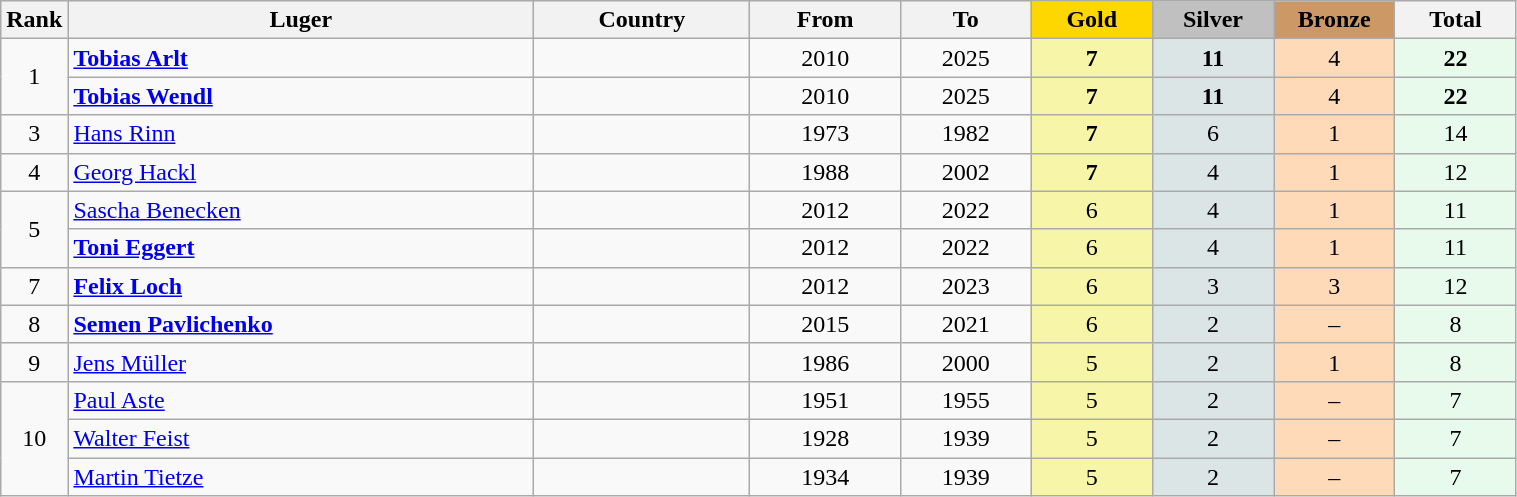<table class="wikitable plainrowheaders" width=80% style="text-align:center;">
<tr style="background-color:#EDEDED;">
<th class="hintergrundfarbe5" style="width:1em">Rank</th>
<th class="hintergrundfarbe5">Luger</th>
<th class="hintergrundfarbe5">Country</th>
<th class="hintergrundfarbe5">From</th>
<th class="hintergrundfarbe5">To</th>
<th style="background:    gold; width:8%">Gold</th>
<th style="background:  silver; width:8%">Silver</th>
<th style="background: #CC9966; width:8%">Bronze</th>
<th class="hintergrundfarbe5" style="width:8%">Total</th>
</tr>
<tr>
<td rowspan="2">1</td>
<td align="left"><strong><a href='#'>Tobias Arlt</a></strong></td>
<td align="left"></td>
<td>2010</td>
<td>2025</td>
<td bgcolor="#F7F6A8"><strong>7</strong></td>
<td bgcolor="#DCE5E5"><strong>11</strong></td>
<td bgcolor="#FFDAB9">4</td>
<td bgcolor="#E7FAEC"><strong>22</strong></td>
</tr>
<tr align="center">
<td align="left"><strong><a href='#'>Tobias Wendl</a></strong></td>
<td align="left"></td>
<td>2010</td>
<td>2025</td>
<td bgcolor="#F7F6A8"><strong>7</strong></td>
<td bgcolor="#DCE5E5"><strong>11</strong></td>
<td bgcolor="#FFDAB9">4</td>
<td bgcolor="#E7FAEC"><strong>22</strong></td>
</tr>
<tr align="center">
<td>3</td>
<td align="left"><a href='#'>Hans Rinn</a></td>
<td align="left"></td>
<td>1973</td>
<td>1982</td>
<td bgcolor="#F7F6A8"><strong>7</strong></td>
<td bgcolor="#DCE5E5">6</td>
<td bgcolor="#FFDAB9">1</td>
<td bgcolor="#E7FAEC">14</td>
</tr>
<tr align="center">
<td>4</td>
<td align="left"><a href='#'>Georg Hackl</a></td>
<td align="left"><br></td>
<td>1988</td>
<td>2002</td>
<td bgcolor="#F7F6A8"><strong>7</strong></td>
<td bgcolor="#DCE5E5">4</td>
<td bgcolor="#FFDAB9">1</td>
<td bgcolor="#E7FAEC">12</td>
</tr>
<tr align="center">
<td rowspan="2">5</td>
<td align="left"><a href='#'>Sascha Benecken</a></td>
<td align="left"></td>
<td>2012</td>
<td>2022</td>
<td bgcolor="#F7F6A8">6</td>
<td bgcolor="#DCE5E5">4</td>
<td bgcolor="#FFDAB9">1</td>
<td bgcolor="#E7FAEC">11</td>
</tr>
<tr align="center">
<td align="left"><strong><a href='#'>Toni Eggert</a></strong></td>
<td align="left"></td>
<td>2012</td>
<td>2022</td>
<td bgcolor="#F7F6A8">6</td>
<td bgcolor="#DCE5E5">4</td>
<td bgcolor="#FFDAB9">1</td>
<td bgcolor="#E7FAEC">11</td>
</tr>
<tr align="center">
<td>7</td>
<td align="left"><strong><a href='#'>Felix Loch</a></strong></td>
<td align="left"></td>
<td>2012</td>
<td>2023</td>
<td bgcolor="#F7F6A8">6</td>
<td bgcolor="#DCE5E5">3</td>
<td bgcolor="#FFDAB9">3</td>
<td bgcolor="#E7FAEC">12</td>
</tr>
<tr align="center">
<td>8</td>
<td align="left"><strong><a href='#'>Semen Pavlichenko</a></strong></td>
<td align="left"></td>
<td>2015</td>
<td>2021</td>
<td bgcolor="#F7F6A8">6</td>
<td bgcolor="#DCE5E5">2</td>
<td bgcolor="#FFDAB9">–</td>
<td bgcolor="#E7FAEC">8</td>
</tr>
<tr align="center">
<td>9</td>
<td align="left"><a href='#'>Jens Müller</a></td>
<td align="left"><br></td>
<td>1986</td>
<td>2000</td>
<td bgcolor="#F7F6A8">5</td>
<td bgcolor="#DCE5E5">2</td>
<td bgcolor="#FFDAB9">1</td>
<td bgcolor="#E7FAEC">8</td>
</tr>
<tr align="center">
<td rowspan="3">10</td>
<td align="left"><a href='#'>Paul Aste</a></td>
<td align="left"></td>
<td>1951</td>
<td>1955</td>
<td bgcolor="#F7F6A8">5</td>
<td bgcolor="#DCE5E5">2</td>
<td bgcolor="#FFDAB9">–</td>
<td bgcolor="#E7FAEC">7</td>
</tr>
<tr align="center">
<td align="left"><a href='#'>Walter Feist</a></td>
<td align="left"></td>
<td>1928</td>
<td>1939</td>
<td bgcolor="#F7F6A8">5</td>
<td bgcolor="#DCE5E5">2</td>
<td bgcolor="#FFDAB9">–</td>
<td bgcolor="#E7FAEC">7</td>
</tr>
<tr align="center">
<td align="left"><a href='#'>Martin Tietze</a></td>
<td align="left"></td>
<td>1934</td>
<td>1939</td>
<td bgcolor="#F7F6A8">5</td>
<td bgcolor="#DCE5E5">2</td>
<td bgcolor="#FFDAB9">–</td>
<td bgcolor="#E7FAEC">7</td>
</tr>
</table>
